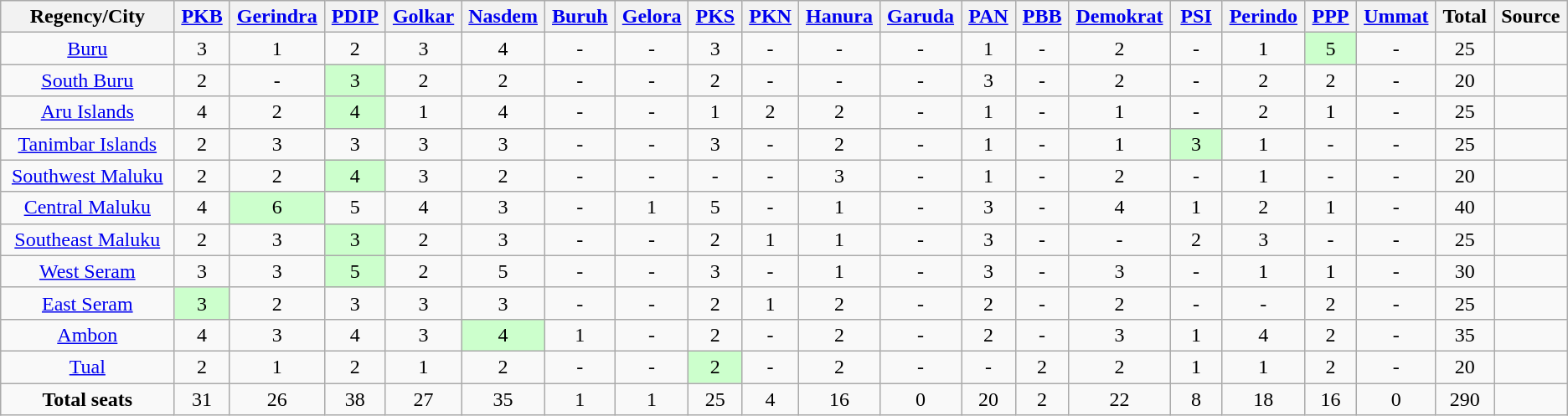<table class="wikitable sortable" style="text-align:center">
<tr>
<th scope=col width=10%>Regency/City</th>
<th scope=col width=3%><a href='#'>PKB</a></th>
<th scope=col width=3%><a href='#'>Gerindra</a></th>
<th scope=col width=3%><a href='#'>PDIP</a></th>
<th scope=col width=3%><a href='#'>Golkar</a></th>
<th scope=col width=3%><a href='#'>Nasdem</a></th>
<th scope=col width=3%><a href='#'>Buruh</a></th>
<th scope=col width=3%><a href='#'>Gelora</a></th>
<th scope=col width=3%><a href='#'>PKS</a></th>
<th scope=col width=3%><a href='#'>PKN</a></th>
<th scope=col width=3%><a href='#'>Hanura</a></th>
<th scope=col width=3%><a href='#'>Garuda</a></th>
<th scope=col width=3%><a href='#'>PAN</a></th>
<th scope=col width=3%><a href='#'>PBB</a></th>
<th scope=col width=3%><a href='#'>Demokrat</a></th>
<th scope=col width=3%><a href='#'>PSI</a></th>
<th scope=col width=3%><a href='#'>Perindo</a></th>
<th scope=col width=3%><a href='#'>PPP</a></th>
<th scope=col width=3%><a href='#'>Ummat</a></th>
<th scope=col width=3%>Total</th>
<th scope=col width=3%>Source</th>
</tr>
<tr>
<td><a href='#'>Buru</a></td>
<td>3</td>
<td>1</td>
<td>2</td>
<td>3</td>
<td>4</td>
<td>-</td>
<td>-</td>
<td>3</td>
<td>-</td>
<td>-</td>
<td>-</td>
<td>1</td>
<td>-</td>
<td>2</td>
<td>-</td>
<td>1</td>
<td style="background:#cfc;">5</td>
<td>-</td>
<td>25</td>
<td></td>
</tr>
<tr>
<td><a href='#'>South Buru</a></td>
<td>2</td>
<td>-</td>
<td style="background:#cfc;">3</td>
<td>2</td>
<td>2</td>
<td>-</td>
<td>-</td>
<td>2</td>
<td>-</td>
<td>-</td>
<td>-</td>
<td>3</td>
<td>-</td>
<td>2</td>
<td>-</td>
<td>2</td>
<td>2</td>
<td>-</td>
<td>20</td>
<td></td>
</tr>
<tr>
<td><a href='#'>Aru Islands</a></td>
<td>4</td>
<td>2</td>
<td style="background:#cfc;">4</td>
<td>1</td>
<td>4</td>
<td>-</td>
<td>-</td>
<td>1</td>
<td>2</td>
<td>2</td>
<td>-</td>
<td>1</td>
<td>-</td>
<td>1</td>
<td>-</td>
<td>2</td>
<td>1</td>
<td>-</td>
<td>25</td>
<td></td>
</tr>
<tr>
<td><a href='#'>Tanimbar Islands</a></td>
<td>2</td>
<td>3</td>
<td>3</td>
<td>3</td>
<td>3</td>
<td>-</td>
<td>-</td>
<td>3</td>
<td>-</td>
<td>2</td>
<td>-</td>
<td>1</td>
<td>-</td>
<td>1</td>
<td style="background:#cfc;">3</td>
<td>1</td>
<td>-</td>
<td>-</td>
<td>25</td>
<td></td>
</tr>
<tr>
<td><a href='#'>Southwest Maluku</a></td>
<td>2</td>
<td>2</td>
<td style="background:#cfc;">4</td>
<td>3</td>
<td>2</td>
<td>-</td>
<td>-</td>
<td>-</td>
<td>-</td>
<td>3</td>
<td>-</td>
<td>1</td>
<td>-</td>
<td>2</td>
<td>-</td>
<td>1</td>
<td>-</td>
<td>-</td>
<td>20</td>
<td></td>
</tr>
<tr>
<td><a href='#'>Central Maluku</a></td>
<td>4</td>
<td style="background:#cfc;">6</td>
<td>5</td>
<td>4</td>
<td>3</td>
<td>-</td>
<td>1</td>
<td>5</td>
<td>-</td>
<td>1</td>
<td>-</td>
<td>3</td>
<td>-</td>
<td>4</td>
<td>1</td>
<td>2</td>
<td>1</td>
<td>-</td>
<td>40</td>
<td></td>
</tr>
<tr>
<td><a href='#'>Southeast Maluku</a></td>
<td>2</td>
<td>3</td>
<td style="background:#cfc;">3</td>
<td>2</td>
<td>3</td>
<td>-</td>
<td>-</td>
<td>2</td>
<td>1</td>
<td>1</td>
<td>-</td>
<td>3</td>
<td>-</td>
<td>-</td>
<td>2</td>
<td>3</td>
<td>-</td>
<td>-</td>
<td>25</td>
<td></td>
</tr>
<tr>
<td><a href='#'>West Seram</a></td>
<td>3</td>
<td>3</td>
<td style="background:#cfc;">5</td>
<td>2</td>
<td>5</td>
<td>-</td>
<td>-</td>
<td>3</td>
<td>-</td>
<td>1</td>
<td>-</td>
<td>3</td>
<td>-</td>
<td>3</td>
<td>-</td>
<td>1</td>
<td>1</td>
<td>-</td>
<td>30</td>
<td></td>
</tr>
<tr>
<td><a href='#'>East Seram</a></td>
<td style="background:#cfc;">3</td>
<td>2</td>
<td>3</td>
<td>3</td>
<td>3</td>
<td>-</td>
<td>-</td>
<td>2</td>
<td>1</td>
<td>2</td>
<td>-</td>
<td>2</td>
<td>-</td>
<td>2</td>
<td>-</td>
<td>-</td>
<td>2</td>
<td>-</td>
<td>25</td>
<td></td>
</tr>
<tr>
<td><a href='#'>Ambon</a></td>
<td>4</td>
<td>3</td>
<td>4</td>
<td>3</td>
<td style="background:#cfc;">4</td>
<td>1</td>
<td>-</td>
<td>2</td>
<td>-</td>
<td>2</td>
<td>-</td>
<td>2</td>
<td>-</td>
<td>3</td>
<td>1</td>
<td>4</td>
<td>2</td>
<td>-</td>
<td>35</td>
<td></td>
</tr>
<tr>
<td><a href='#'>Tual</a></td>
<td>2</td>
<td>1</td>
<td>2</td>
<td>1</td>
<td>2</td>
<td>-</td>
<td>-</td>
<td style="background:#cfc;">2</td>
<td>-</td>
<td>2</td>
<td>-</td>
<td>-</td>
<td>2</td>
<td>2</td>
<td>1</td>
<td>1</td>
<td>2</td>
<td>-</td>
<td>20</td>
<td></td>
</tr>
<tr>
<td><strong>Total seats</strong></td>
<td>31</td>
<td>26</td>
<td>38</td>
<td>27</td>
<td>35</td>
<td>1</td>
<td>1</td>
<td>25</td>
<td>4</td>
<td>16</td>
<td>0</td>
<td>20</td>
<td>2</td>
<td>22</td>
<td>8</td>
<td>18</td>
<td>16</td>
<td>0</td>
<td>290</td>
</tr>
</table>
